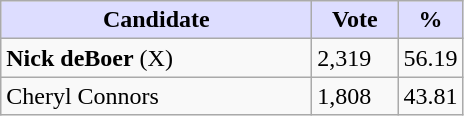<table class="wikitable">
<tr>
<th style="background:#ddf; width:200px;">Candidate</th>
<th style="background:#ddf; width:50px;">Vote</th>
<th style="background:#ddf; width:30px;">%</th>
</tr>
<tr>
<td><strong>Nick deBoer</strong> (X)</td>
<td>2,319</td>
<td>56.19</td>
</tr>
<tr>
<td>Cheryl Connors</td>
<td>1,808</td>
<td>43.81</td>
</tr>
</table>
